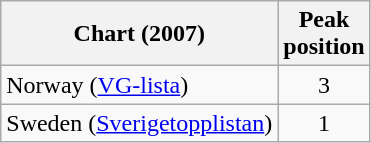<table class="wikitable">
<tr>
<th>Chart (2007)</th>
<th>Peak<br>position</th>
</tr>
<tr>
<td>Norway (<a href='#'>VG-lista</a>)</td>
<td align="center">3</td>
</tr>
<tr>
<td>Sweden (<a href='#'>Sverigetopplistan</a>)</td>
<td align="center">1</td>
</tr>
</table>
